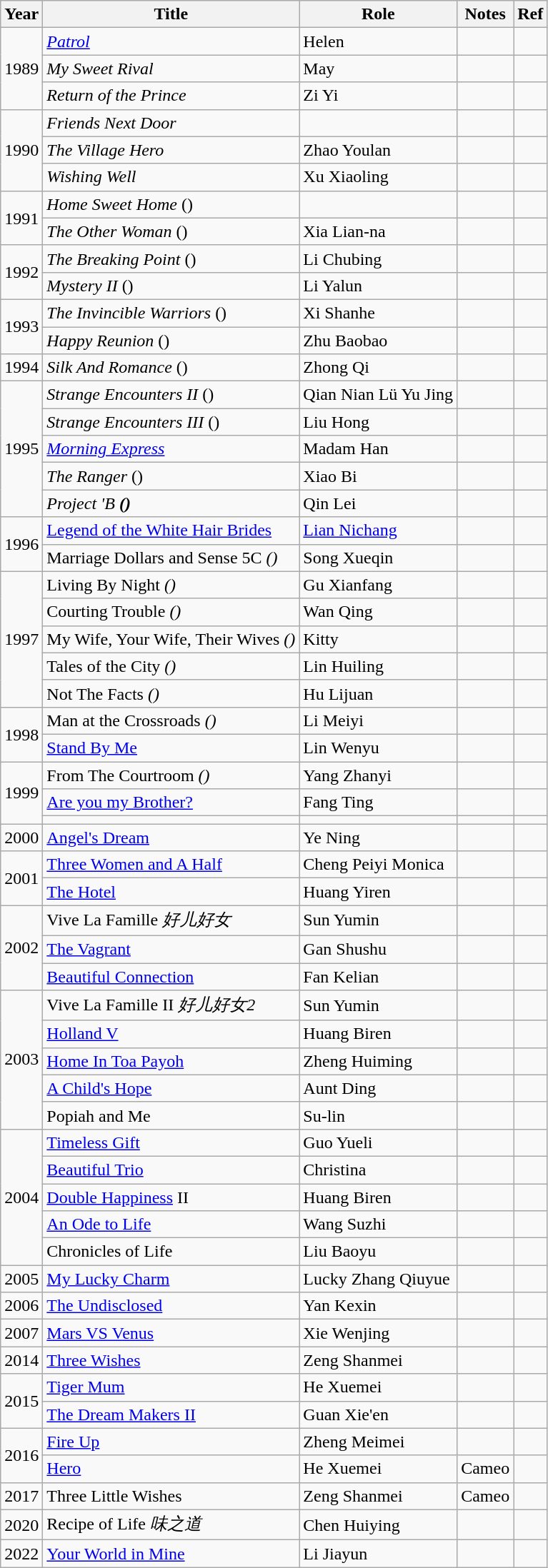<table class="wikitable sortable">
<tr>
<th>Year</th>
<th>Title</th>
<th>Role</th>
<th class="unsortable">Notes</th>
<th class="unsortable">Ref</th>
</tr>
<tr>
<td rowspan="3">1989</td>
<td><a href='#'><em>Patrol</em></a></td>
<td>Helen</td>
<td></td>
<td></td>
</tr>
<tr>
<td><em>My Sweet Rival</em> </td>
<td>May</td>
<td></td>
<td></td>
</tr>
<tr>
<td><em>Return of the Prince</em> </td>
<td>Zi Yi</td>
<td></td>
<td></td>
</tr>
<tr>
<td rowspan="3">1990</td>
<td><em>Friends Next Door</em> </td>
<td></td>
<td></td>
<td></td>
</tr>
<tr>
<td><em>The Village Hero</em> </td>
<td>Zhao Youlan</td>
<td></td>
<td></td>
</tr>
<tr>
<td><em>Wishing Well</em> </td>
<td>Xu Xiaoling</td>
<td></td>
<td></td>
</tr>
<tr>
<td rowspan="2">1991</td>
<td><em>Home Sweet Home</em> ()</td>
<td></td>
<td></td>
<td></td>
</tr>
<tr>
<td><em>The Other Woman</em> ()</td>
<td>Xia Lian-na</td>
<td></td>
<td></td>
</tr>
<tr>
<td rowspan="2">1992</td>
<td><em>The Breaking Point</em> ()</td>
<td>Li Chubing</td>
<td></td>
<td></td>
</tr>
<tr>
<td><em>Mystery II</em> ()</td>
<td>Li Yalun</td>
<td></td>
<td></td>
</tr>
<tr>
<td rowspan="2">1993</td>
<td><em>The Invincible Warriors</em> ()</td>
<td>Xi Shanhe</td>
<td></td>
<td></td>
</tr>
<tr>
<td><em>Happy Reunion</em> ()</td>
<td>Zhu Baobao</td>
<td></td>
<td></td>
</tr>
<tr>
<td rowspan="1">1994</td>
<td><em>Silk And Romance</em> ()</td>
<td>Zhong Qi</td>
<td></td>
<td></td>
</tr>
<tr>
<td rowspan="5">1995</td>
<td><em>Strange Encounters II</em> ()</td>
<td>Qian Nian Lü Yu Jing</td>
<td></td>
<td></td>
</tr>
<tr>
<td><em>Strange Encounters III</em> ()</td>
<td>Liu Hong</td>
<td></td>
<td></td>
</tr>
<tr>
<td><a href='#'><em>Morning Express</em></a></td>
<td>Madam Han</td>
<td></td>
<td></td>
</tr>
<tr>
<td><em>The Ranger</em> ()</td>
<td>Xiao Bi</td>
<td></td>
<td></td>
</tr>
<tr>
<td><em>Project 'B<strong> ()</td>
<td>Qin Lei</td>
<td></td>
<td></td>
</tr>
<tr>
<td rowspan="2">1996</td>
<td></em><a href='#'>Legend of the White Hair Brides</a><em></td>
<td><a href='#'>Lian Nichang</a></td>
<td></td>
<td></td>
</tr>
<tr>
<td></em>Marriage Dollars and Sense 5C<em> ()</td>
<td>Song Xueqin</td>
<td></td>
<td></td>
</tr>
<tr>
<td rowspan="5">1997</td>
<td></em>Living By Night<em> ()</td>
<td>Gu Xianfang</td>
<td></td>
<td></td>
</tr>
<tr>
<td></em>Courting Trouble<em> ()</td>
<td>Wan Qing</td>
<td></td>
<td></td>
</tr>
<tr>
<td></em>My Wife, Your Wife, Their Wives<em> ()</td>
<td>Kitty</td>
<td></td>
<td></td>
</tr>
<tr>
<td></em>Tales of the City<em> ()</td>
<td>Lin Huiling</td>
<td></td>
<td></td>
</tr>
<tr>
<td></em>Not The Facts<em> ()</td>
<td>Hu Lijuan</td>
<td></td>
<td></td>
</tr>
<tr>
<td rowspan="2">1998</td>
<td></em>Man at the Crossroads<em> ()</td>
<td>Li Meiyi</td>
<td></td>
<td></td>
</tr>
<tr>
<td><a href='#'></em>Stand By Me<em></a></td>
<td>Lin Wenyu</td>
<td></td>
<td></td>
</tr>
<tr>
<td rowspan="3">1999</td>
<td></em>From The Courtroom<em> ()</td>
<td>Yang Zhanyi</td>
<td></td>
<td></td>
</tr>
<tr>
<td><a href='#'></em>Are you my Brother?<em></a></td>
<td>Fang Ting</td>
<td></td>
<td></td>
</tr>
<tr>
<td></td>
<td></td>
<td></td>
<td></td>
</tr>
<tr>
<td rowspan="1">2000</td>
<td></em><a href='#'>Angel's Dream</a><em></td>
<td>Ye Ning</td>
<td></td>
<td></td>
</tr>
<tr>
<td rowspan="2">2001</td>
<td></em><a href='#'>Three Women and A Half</a><em></td>
<td>Cheng Peiyi Monica</td>
<td></td>
<td></td>
</tr>
<tr>
<td><a href='#'></em>The Hotel<em></a></td>
<td>Huang Yiren</td>
<td></td>
<td></td>
</tr>
<tr>
<td rowspan="3">2002</td>
<td></em>Vive La Famille<em> 好儿好女</td>
<td>Sun Yumin</td>
<td></td>
<td></td>
</tr>
<tr>
<td><a href='#'></em>The Vagrant<em></a></td>
<td>Gan Shushu</td>
<td></td>
<td></td>
</tr>
<tr>
<td></em><a href='#'>Beautiful Connection</a><em></td>
<td>Fan Kelian</td>
<td></td>
<td></td>
</tr>
<tr>
<td rowspan="5">2003</td>
<td></em>Vive La Famille II<em> 好儿好女2</td>
<td>Sun Yumin</td>
<td></td>
<td></td>
</tr>
<tr>
<td><a href='#'></em>Holland V<em></a></td>
<td>Huang Biren</td>
<td></td>
<td></td>
</tr>
<tr>
<td></em><a href='#'>Home In Toa Payoh</a><em></td>
<td>Zheng Huiming</td>
<td></td>
<td></td>
</tr>
<tr>
<td></em><a href='#'>A Child's Hope</a><em></td>
<td>Aunt Ding</td>
<td></td>
<td></td>
</tr>
<tr>
<td></em>Popiah and Me<em></td>
<td>Su-lin</td>
<td></td>
<td></td>
</tr>
<tr>
<td rowspan="5">2004</td>
<td></em><a href='#'>Timeless Gift</a><em></td>
<td>Guo Yueli</td>
<td></td>
<td></td>
</tr>
<tr>
<td></em><a href='#'>Beautiful Trio</a><em></td>
<td>Christina</td>
<td></td>
<td></td>
</tr>
<tr>
<td><a href='#'></em>Double Happiness<em></a></em> II<em></td>
<td>Huang Biren</td>
<td></td>
<td></td>
</tr>
<tr>
<td></em><a href='#'>An Ode to Life</a><em></td>
<td>Wang Suzhi</td>
<td></td>
<td></td>
</tr>
<tr>
<td></em>Chronicles of Life<em> </td>
<td>Liu Baoyu</td>
<td></td>
<td></td>
</tr>
<tr>
<td rowspan="1">2005</td>
<td></em><a href='#'>My Lucky Charm</a><em></td>
<td>Lucky Zhang Qiuyue</td>
<td></td>
<td></td>
</tr>
<tr>
<td rowspan="1">2006</td>
<td></em><a href='#'>The Undisclosed</a><em></td>
<td>Yan Kexin</td>
<td></td>
<td></td>
</tr>
<tr>
<td rowspan="1">2007</td>
<td><a href='#'></em>Mars VS Venus<em></a></td>
<td>Xie Wenjing</td>
<td></td>
<td></td>
</tr>
<tr>
<td rowspan="1">2014</td>
<td><a href='#'></em>Three Wishes<em></a></td>
<td>Zeng Shanmei</td>
<td></td>
<td></td>
</tr>
<tr>
<td rowspan="2">2015</td>
<td></em><a href='#'>Tiger Mum</a><em></td>
<td>He Xuemei</td>
<td></td>
<td></td>
</tr>
<tr>
<td></em><a href='#'>The Dream Makers II</a><em></td>
<td>Guan Xie'en</td>
<td></td>
<td></td>
</tr>
<tr>
<td rowspan="2">2016</td>
<td></em><a href='#'>Fire Up</a><em></td>
<td>Zheng Meimei</td>
<td></td>
<td></td>
</tr>
<tr>
<td></em><a href='#'>Hero</a><em></td>
<td>He Xuemei</td>
<td>Cameo</td>
<td></td>
</tr>
<tr>
<td>2017</td>
<td></em>Three Little Wishes<em></td>
<td>Zeng Shanmei</td>
<td>Cameo</td>
<td></td>
</tr>
<tr>
<td>2020</td>
<td></em>Recipe of Life<em> 味之道</td>
<td>Chen Huiying</td>
<td></td>
<td></td>
</tr>
<tr>
<td>2022</td>
<td></em><a href='#'>Your World in Mine</a><em></td>
<td>Li Jiayun</td>
<td></td>
<td></td>
</tr>
</table>
